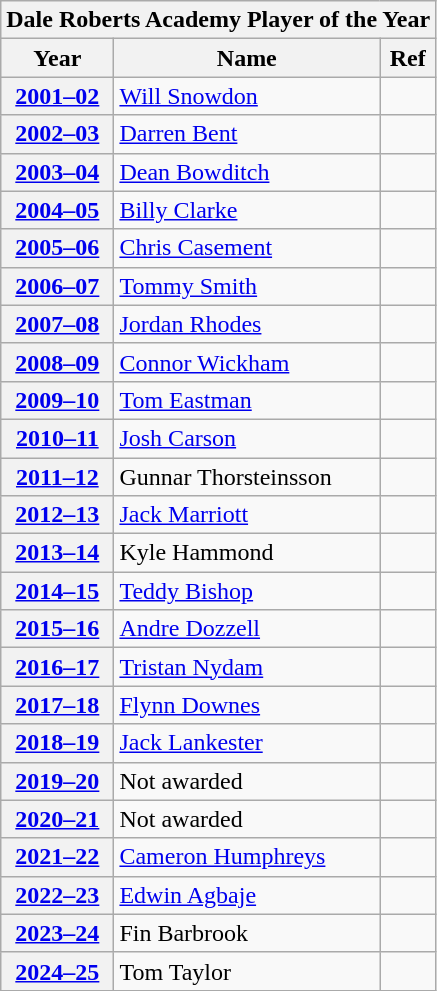<table class="plainrowheaders wikitable">
<tr>
<th colspan="3">Dale Roberts Academy Player of the Year</th>
</tr>
<tr>
<th>Year</th>
<th>Name</th>
<th>Ref</th>
</tr>
<tr>
<th scope="row"><a href='#'>2001–02</a></th>
<td> <a href='#'>Will Snowdon</a></td>
<td></td>
</tr>
<tr>
<th scope="row"><a href='#'>2002–03</a></th>
<td> <a href='#'>Darren Bent</a></td>
<td></td>
</tr>
<tr>
<th scope="row"><a href='#'>2003–04</a></th>
<td> <a href='#'>Dean Bowditch</a></td>
<td></td>
</tr>
<tr>
<th scope="row"><a href='#'>2004–05</a></th>
<td> <a href='#'>Billy Clarke</a></td>
<td></td>
</tr>
<tr>
<th scope="row"><a href='#'>2005–06</a></th>
<td> <a href='#'>Chris Casement</a></td>
<td></td>
</tr>
<tr>
<th scope="row"><a href='#'>2006–07</a></th>
<td> <a href='#'>Tommy Smith</a></td>
<td></td>
</tr>
<tr>
<th scope="row"><a href='#'>2007–08</a></th>
<td> <a href='#'>Jordan Rhodes</a></td>
<td></td>
</tr>
<tr>
<th scope="row"><a href='#'>2008–09</a></th>
<td> <a href='#'>Connor Wickham</a></td>
<td></td>
</tr>
<tr>
<th scope="row"><a href='#'>2009–10</a></th>
<td> <a href='#'>Tom Eastman</a></td>
<td></td>
</tr>
<tr>
<th scope="row"><a href='#'>2010–11</a></th>
<td> <a href='#'>Josh Carson</a></td>
<td></td>
</tr>
<tr>
<th scope="row"><a href='#'>2011–12</a></th>
<td> Gunnar Thorsteinsson</td>
<td></td>
</tr>
<tr>
<th scope="row"><a href='#'>2012–13</a></th>
<td> <a href='#'>Jack Marriott</a></td>
<td></td>
</tr>
<tr>
<th scope="row"><a href='#'>2013–14</a></th>
<td> Kyle Hammond</td>
<td></td>
</tr>
<tr>
<th scope="row"><a href='#'>2014–15</a></th>
<td> <a href='#'>Teddy Bishop</a></td>
<td></td>
</tr>
<tr>
<th scope="row"><a href='#'>2015–16</a></th>
<td> <a href='#'>Andre Dozzell</a></td>
<td></td>
</tr>
<tr>
<th scope="row"><a href='#'>2016–17</a></th>
<td> <a href='#'>Tristan Nydam</a></td>
<td></td>
</tr>
<tr>
<th scope="row"><a href='#'>2017–18</a></th>
<td> <a href='#'>Flynn Downes</a></td>
<td></td>
</tr>
<tr>
<th scope="row"><a href='#'>2018–19</a></th>
<td> <a href='#'>Jack Lankester</a></td>
<td></td>
</tr>
<tr>
<th scope="row"><a href='#'>2019–20</a></th>
<td>Not awarded</td>
<td></td>
</tr>
<tr>
<th scope="row"><a href='#'>2020–21</a></th>
<td>Not awarded</td>
<td></td>
</tr>
<tr>
<th scope="row"><a href='#'>2021–22</a></th>
<td> <a href='#'>Cameron Humphreys</a></td>
<td></td>
</tr>
<tr>
<th scope="row"><a href='#'>2022–23</a></th>
<td> <a href='#'>Edwin Agbaje</a></td>
<td></td>
</tr>
<tr>
<th scope="row"><a href='#'>2023–24</a></th>
<td> Fin Barbrook</td>
<td></td>
</tr>
<tr>
<th scope="row"><a href='#'>2024–25</a></th>
<td> Tom Taylor</td>
<td></td>
</tr>
</table>
